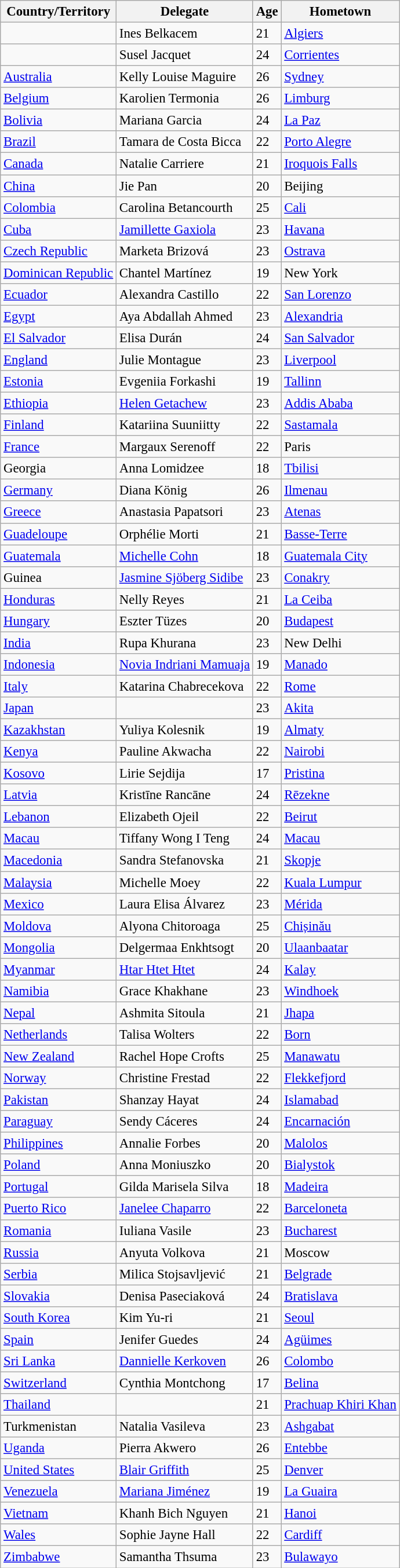<table class="wikitable sortable" style="font-size: 95%;">
<tr>
<th>Country/Territory</th>
<th>Delegate</th>
<th>Age</th>
<th>Hometown</th>
</tr>
<tr>
<td></td>
<td>Ines Belkacem</td>
<td>21</td>
<td><a href='#'>Algiers</a></td>
</tr>
<tr>
<td></td>
<td>Susel Jacquet</td>
<td>24</td>
<td><a href='#'>Corrientes</a></td>
</tr>
<tr>
<td> <a href='#'>Australia</a></td>
<td>Kelly Louise Maguire</td>
<td>26</td>
<td><a href='#'>Sydney</a></td>
</tr>
<tr>
<td> <a href='#'>Belgium</a></td>
<td>Karolien Termonia</td>
<td>26</td>
<td><a href='#'>Limburg</a></td>
</tr>
<tr>
<td> <a href='#'>Bolivia</a></td>
<td>Mariana Garcia</td>
<td>24</td>
<td><a href='#'>La Paz</a></td>
</tr>
<tr>
<td> <a href='#'>Brazil</a></td>
<td>Tamara de Costa Bicca</td>
<td>22</td>
<td><a href='#'>Porto Alegre</a></td>
</tr>
<tr>
<td> <a href='#'>Canada</a></td>
<td>Natalie Carriere</td>
<td>21</td>
<td><a href='#'>Iroquois Falls</a></td>
</tr>
<tr>
<td> <a href='#'>China</a></td>
<td>Jie Pan</td>
<td>20</td>
<td>Beijing</td>
</tr>
<tr>
<td> <a href='#'>Colombia</a></td>
<td>Carolina Betancourth</td>
<td>25</td>
<td><a href='#'>Cali</a></td>
</tr>
<tr>
<td> <a href='#'>Cuba</a></td>
<td><a href='#'>Jamillette Gaxiola</a></td>
<td>23</td>
<td><a href='#'>Havana</a></td>
</tr>
<tr>
<td> <a href='#'>Czech Republic</a></td>
<td>Marketa Brizová</td>
<td>23</td>
<td><a href='#'>Ostrava</a></td>
</tr>
<tr>
<td> <a href='#'>Dominican Republic</a></td>
<td>Chantel Martínez</td>
<td>19</td>
<td>New York</td>
</tr>
<tr>
<td> <a href='#'>Ecuador</a></td>
<td>Alexandra Castillo</td>
<td>22</td>
<td><a href='#'>San Lorenzo</a></td>
</tr>
<tr>
<td> <a href='#'>Egypt</a></td>
<td>Aya Abdallah Ahmed</td>
<td>23</td>
<td><a href='#'>Alexandria</a></td>
</tr>
<tr>
<td> <a href='#'>El Salvador</a></td>
<td>Elisa Durán</td>
<td>24</td>
<td><a href='#'>San Salvador</a></td>
</tr>
<tr>
<td> <a href='#'>England</a></td>
<td>Julie Montague</td>
<td>23</td>
<td><a href='#'>Liverpool</a></td>
</tr>
<tr>
<td> <a href='#'>Estonia</a></td>
<td>Evgeniia Forkashi</td>
<td>19</td>
<td><a href='#'>Tallinn</a></td>
</tr>
<tr>
<td> <a href='#'>Ethiopia</a></td>
<td><a href='#'>Helen Getachew</a></td>
<td>23</td>
<td><a href='#'>Addis Ababa</a></td>
</tr>
<tr>
<td> <a href='#'>Finland</a></td>
<td>Katariina Suuniitty</td>
<td>22</td>
<td><a href='#'>Sastamala</a></td>
</tr>
<tr>
<td> <a href='#'>France</a></td>
<td>Margaux Serenoff</td>
<td>22</td>
<td>Paris</td>
</tr>
<tr>
<td> Georgia</td>
<td>Anna Lomidzee</td>
<td>18</td>
<td><a href='#'>Tbilisi</a></td>
</tr>
<tr>
<td> <a href='#'>Germany</a></td>
<td>Diana König</td>
<td>26</td>
<td><a href='#'>Ilmenau</a></td>
</tr>
<tr>
<td> <a href='#'>Greece</a></td>
<td>Anastasia Papatsori</td>
<td>23</td>
<td><a href='#'>Atenas</a></td>
</tr>
<tr>
<td> <a href='#'>Guadeloupe</a></td>
<td>Orphélie Morti</td>
<td>21</td>
<td><a href='#'>Basse-Terre</a></td>
</tr>
<tr>
<td> <a href='#'>Guatemala</a></td>
<td><a href='#'>Michelle Cohn</a></td>
<td>18</td>
<td><a href='#'>Guatemala City</a></td>
</tr>
<tr>
<td> Guinea</td>
<td><a href='#'>Jasmine Sjöberg Sidibe</a></td>
<td>23</td>
<td><a href='#'>Conakry</a></td>
</tr>
<tr>
<td> <a href='#'>Honduras</a></td>
<td>Nelly Reyes</td>
<td>21</td>
<td><a href='#'>La Ceiba</a></td>
</tr>
<tr>
<td> <a href='#'>Hungary</a></td>
<td>Eszter Tüzes</td>
<td>20</td>
<td><a href='#'>Budapest</a></td>
</tr>
<tr>
<td> <a href='#'>India</a></td>
<td>Rupa Khurana</td>
<td>23</td>
<td>New Delhi</td>
</tr>
<tr>
<td> <a href='#'>Indonesia</a></td>
<td><a href='#'>Novia Indriani Mamuaja</a></td>
<td>19</td>
<td><a href='#'>Manado</a></td>
</tr>
<tr>
<td> <a href='#'>Italy</a></td>
<td>Katarina Chabrecekova</td>
<td>22</td>
<td><a href='#'>Rome</a></td>
</tr>
<tr>
<td> <a href='#'>Japan</a></td>
<td></td>
<td>23</td>
<td><a href='#'>Akita</a></td>
</tr>
<tr>
<td> <a href='#'>Kazakhstan</a></td>
<td>Yuliya Kolesnik</td>
<td>19</td>
<td><a href='#'>Almaty</a></td>
</tr>
<tr>
<td> <a href='#'>Kenya</a></td>
<td>Pauline Akwacha</td>
<td>22</td>
<td><a href='#'>Nairobi</a></td>
</tr>
<tr>
<td> <a href='#'>Kosovo</a></td>
<td>Lirie Sejdija</td>
<td>17</td>
<td><a href='#'>Pristina</a></td>
</tr>
<tr>
<td> <a href='#'>Latvia</a></td>
<td>Kristīne Rancāne</td>
<td>24</td>
<td><a href='#'>Rēzekne</a></td>
</tr>
<tr>
<td> <a href='#'>Lebanon</a></td>
<td>Elizabeth Ojeil</td>
<td>22</td>
<td><a href='#'>Beirut</a></td>
</tr>
<tr>
<td> <a href='#'>Macau</a></td>
<td>Tiffany Wong I Teng</td>
<td>24</td>
<td><a href='#'>Macau</a></td>
</tr>
<tr>
<td> <a href='#'>Macedonia</a></td>
<td>Sandra Stefanovska</td>
<td>21</td>
<td><a href='#'>Skopje</a></td>
</tr>
<tr>
<td> <a href='#'>Malaysia</a></td>
<td>Michelle Moey</td>
<td>22</td>
<td><a href='#'>Kuala Lumpur</a></td>
</tr>
<tr>
<td> <a href='#'>Mexico</a></td>
<td>Laura Elisa Álvarez</td>
<td>23</td>
<td><a href='#'>Mérida</a></td>
</tr>
<tr>
<td> <a href='#'>Moldova</a></td>
<td>Alyona Chitoroaga</td>
<td>25</td>
<td><a href='#'>Chișinău</a></td>
</tr>
<tr>
<td> <a href='#'>Mongolia</a></td>
<td>Delgermaa Enkhtsogt</td>
<td>20</td>
<td><a href='#'>Ulaanbaatar</a></td>
</tr>
<tr>
<td> <a href='#'>Myanmar</a></td>
<td><a href='#'>Htar Htet Htet</a></td>
<td>24</td>
<td><a href='#'>Kalay</a></td>
</tr>
<tr>
<td> <a href='#'>Namibia</a></td>
<td>Grace Khakhane</td>
<td>23</td>
<td><a href='#'>Windhoek</a></td>
</tr>
<tr>
<td> <a href='#'>Nepal</a></td>
<td>Ashmita Sitoula</td>
<td>21</td>
<td><a href='#'>Jhapa</a></td>
</tr>
<tr>
<td> <a href='#'>Netherlands</a></td>
<td>Talisa Wolters</td>
<td>22</td>
<td><a href='#'>Born</a></td>
</tr>
<tr>
<td> <a href='#'>New Zealand</a></td>
<td>Rachel Hope Crofts</td>
<td>25</td>
<td><a href='#'>Manawatu</a></td>
</tr>
<tr>
<td> <a href='#'>Norway</a></td>
<td>Christine Frestad</td>
<td>22</td>
<td><a href='#'>Flekkefjord</a></td>
</tr>
<tr>
<td> <a href='#'>Pakistan</a></td>
<td>Shanzay Hayat</td>
<td>24</td>
<td><a href='#'>Islamabad</a></td>
</tr>
<tr>
<td> <a href='#'>Paraguay</a></td>
<td>Sendy Cáceres</td>
<td>24</td>
<td><a href='#'>Encarnación</a></td>
</tr>
<tr>
<td> <a href='#'>Philippines</a></td>
<td>Annalie Forbes</td>
<td>20</td>
<td><a href='#'>Malolos</a></td>
</tr>
<tr>
<td> <a href='#'>Poland</a></td>
<td>Anna Moniuszko</td>
<td>20</td>
<td><a href='#'>Bialystok</a></td>
</tr>
<tr>
<td> <a href='#'>Portugal</a></td>
<td>Gilda Marisela Silva</td>
<td>18</td>
<td><a href='#'>Madeira</a></td>
</tr>
<tr>
<td> <a href='#'>Puerto Rico</a></td>
<td><a href='#'>Janelee Chaparro</a></td>
<td>22</td>
<td><a href='#'>Barceloneta</a></td>
</tr>
<tr>
<td> <a href='#'>Romania</a></td>
<td>Iuliana Vasile</td>
<td>23</td>
<td><a href='#'>Bucharest</a></td>
</tr>
<tr>
<td> <a href='#'>Russia</a></td>
<td>Anyuta Volkova</td>
<td>21</td>
<td>Moscow</td>
</tr>
<tr>
<td> <a href='#'>Serbia</a></td>
<td>Milica Stojsavljević</td>
<td>21</td>
<td><a href='#'>Belgrade</a></td>
</tr>
<tr>
<td> <a href='#'>Slovakia</a></td>
<td>Denisa Paseciaková</td>
<td>24</td>
<td><a href='#'>Bratislava</a></td>
</tr>
<tr>
<td> <a href='#'>South Korea</a></td>
<td>Kim Yu-ri</td>
<td>21</td>
<td><a href='#'>Seoul</a></td>
</tr>
<tr>
<td> <a href='#'>Spain</a></td>
<td>Jenifer Guedes</td>
<td>24</td>
<td><a href='#'>Agüimes</a></td>
</tr>
<tr>
<td> <a href='#'>Sri Lanka</a></td>
<td><a href='#'>Dannielle Kerkoven</a></td>
<td>26</td>
<td><a href='#'>Colombo</a></td>
</tr>
<tr>
<td> <a href='#'>Switzerland</a></td>
<td>Cynthia Montchong</td>
<td>17</td>
<td><a href='#'>Belina</a></td>
</tr>
<tr>
<td> <a href='#'>Thailand</a></td>
<td></td>
<td>21</td>
<td><a href='#'>Prachuap Khiri Khan</a></td>
</tr>
<tr>
<td> Turkmenistan</td>
<td>Natalia Vasileva</td>
<td>23</td>
<td><a href='#'>Ashgabat</a></td>
</tr>
<tr>
<td> <a href='#'>Uganda</a></td>
<td>Pierra Akwero</td>
<td>26</td>
<td><a href='#'>Entebbe</a></td>
</tr>
<tr>
<td> <a href='#'>United States</a></td>
<td><a href='#'>Blair Griffith</a></td>
<td>25</td>
<td><a href='#'>Denver</a></td>
</tr>
<tr>
<td> <a href='#'>Venezuela</a></td>
<td><a href='#'>Mariana Jiménez</a></td>
<td>19</td>
<td><a href='#'>La Guaira</a></td>
</tr>
<tr>
<td> <a href='#'>Vietnam</a></td>
<td>Khanh Bich Nguyen</td>
<td>21</td>
<td><a href='#'>Hanoi</a></td>
</tr>
<tr>
<td> <a href='#'>Wales</a></td>
<td>Sophie Jayne Hall</td>
<td>22</td>
<td><a href='#'>Cardiff</a></td>
</tr>
<tr>
<td> <a href='#'>Zimbabwe</a></td>
<td>Samantha Thsuma</td>
<td>23</td>
<td><a href='#'>Bulawayo</a></td>
</tr>
</table>
